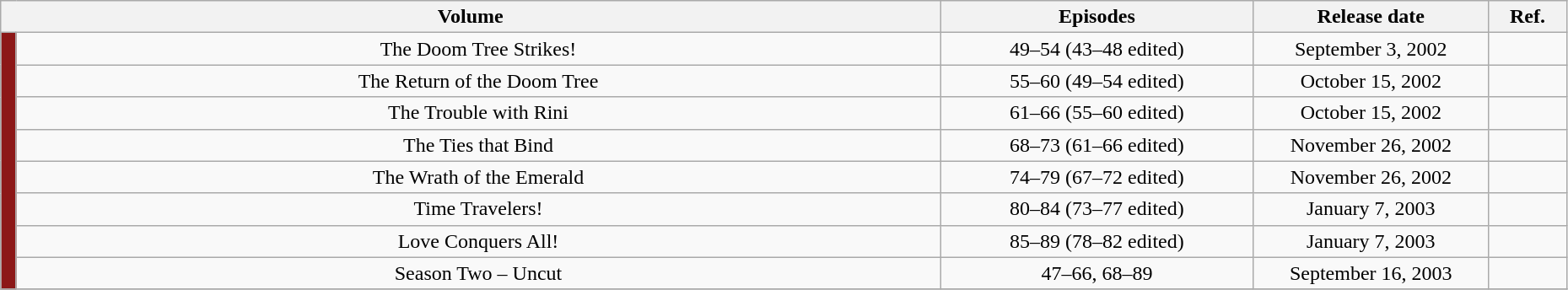<table class="wikitable" style="text-align: center; width: 98%;">
<tr>
<th colspan="2">Volume</th>
<th width="20%">Episodes</th>
<th width="15%">Release date</th>
<th width="5%">Ref.</th>
</tr>
<tr>
<td rowspan="8" width="1%" style="background: #8C1717;"></td>
<td>The Doom Tree Strikes!</td>
<td>49–54 (43–48 edited)</td>
<td>September 3, 2002</td>
<td></td>
</tr>
<tr>
<td>The Return of the Doom Tree</td>
<td>55–60 (49–54 edited)</td>
<td>October 15, 2002</td>
<td></td>
</tr>
<tr>
<td>The Trouble with Rini</td>
<td>61–66 (55–60 edited)</td>
<td>October 15, 2002</td>
<td></td>
</tr>
<tr>
<td>The Ties that Bind</td>
<td>68–73 (61–66 edited)</td>
<td>November 26, 2002</td>
<td></td>
</tr>
<tr>
<td>The Wrath of the Emerald</td>
<td>74–79 (67–72 edited)</td>
<td>November 26, 2002</td>
<td></td>
</tr>
<tr>
<td>Time Travelers!</td>
<td>80–84 (73–77 edited)</td>
<td>January 7, 2003</td>
<td></td>
</tr>
<tr>
<td>Love Conquers All!</td>
<td>85–89 (78–82 edited)</td>
<td>January 7, 2003</td>
<td></td>
</tr>
<tr>
<td>Season Two – Uncut</td>
<td>47–66, 68–89</td>
<td>September 16, 2003</td>
<td></td>
</tr>
<tr>
</tr>
</table>
